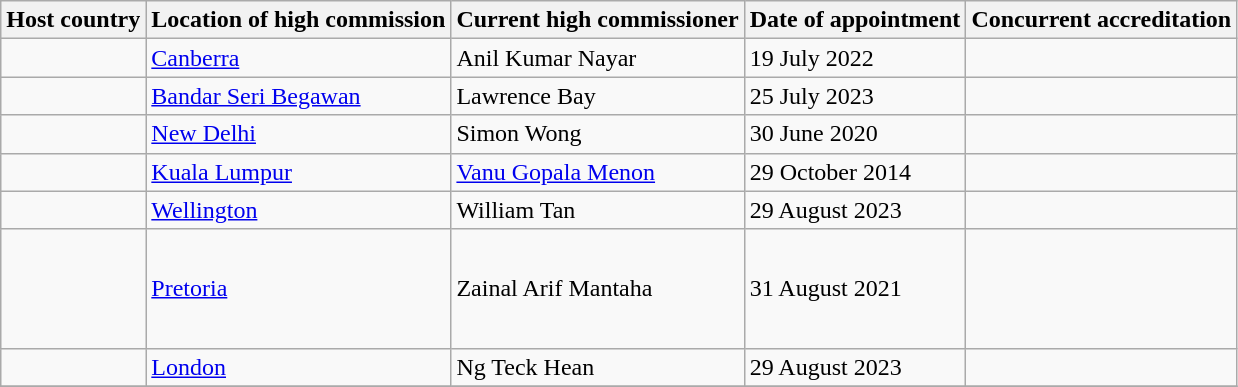<table class="wikitable">
<tr>
<th>Host country</th>
<th>Location of high commission</th>
<th>Current high commissioner</th>
<th>Date of appointment</th>
<th>Concurrent accreditation</th>
</tr>
<tr>
<td></td>
<td><a href='#'>Canberra</a></td>
<td>Anil Kumar Nayar</td>
<td>19 July 2022</td>
<td></td>
</tr>
<tr>
<td></td>
<td><a href='#'>Bandar Seri Begawan</a></td>
<td>Lawrence Bay</td>
<td>25 July 2023</td>
<td></td>
</tr>
<tr>
<td></td>
<td><a href='#'>New Delhi</a></td>
<td>Simon Wong</td>
<td>30 June 2020</td>
<td><br></td>
</tr>
<tr>
<td></td>
<td><a href='#'>Kuala Lumpur</a></td>
<td><a href='#'>Vanu Gopala Menon</a></td>
<td>29 October 2014</td>
<td></td>
</tr>
<tr>
<td></td>
<td><a href='#'>Wellington</a></td>
<td>William Tan</td>
<td>29 August 2023</td>
<td></td>
</tr>
<tr>
<td></td>
<td><a href='#'>Pretoria</a></td>
<td>Zainal Arif Mantaha</td>
<td>31 August 2021</td>
<td><br><br><br><br></td>
</tr>
<tr>
<td></td>
<td><a href='#'>London</a></td>
<td>Ng Teck Hean</td>
<td>29 August 2023</td>
<td><br></td>
</tr>
<tr>
</tr>
</table>
